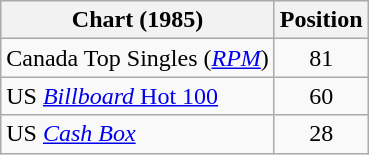<table class="wikitable sortable">
<tr>
<th>Chart (1985)</th>
<th>Position</th>
</tr>
<tr>
<td>Canada Top Singles (<em><a href='#'>RPM</a></em>)</td>
<td align="center">81</td>
</tr>
<tr>
<td>US <a href='#'><em>Billboard</em> Hot 100</a></td>
<td align="center">60</td>
</tr>
<tr>
<td>US <em><a href='#'>Cash Box</a></em></td>
<td align="center">28</td>
</tr>
</table>
